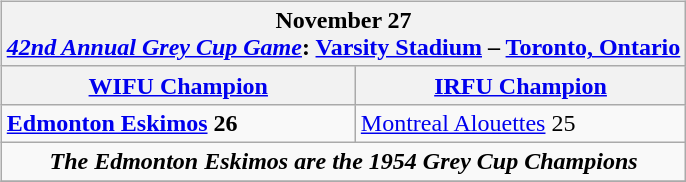<table cellspacing="10">
<tr>
<td valign="top"><br><table class="wikitable">
<tr>
<th bgcolor="#DDDDDD" colspan="4">November 27<br><em><a href='#'>42nd Annual Grey Cup Game</a></em>: <a href='#'>Varsity Stadium</a> – <a href='#'>Toronto, Ontario</a></th>
</tr>
<tr>
<th><a href='#'>WIFU Champion</a></th>
<th><a href='#'>IRFU Champion</a></th>
</tr>
<tr>
<td><strong><a href='#'>Edmonton Eskimos</a> 26</strong></td>
<td><a href='#'>Montreal Alouettes</a> 25</td>
</tr>
<tr>
<td align="center" colspan="4"><strong><em>The Edmonton Eskimos are the 1954 Grey Cup Champions</em></strong></td>
</tr>
<tr>
</tr>
</table>
</td>
</tr>
</table>
